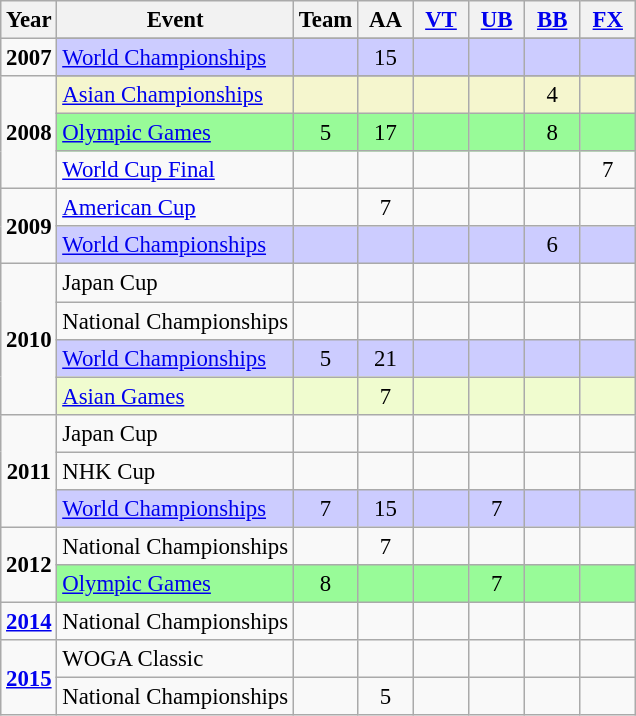<table class="wikitable" style="text-align:center; font-size:95%;">
<tr>
<th align=center>Year</th>
<th align=center>Event</th>
<th style="width:30px;">Team</th>
<th style="width:30px;">AA</th>
<th style="width:30px;"><a href='#'>VT</a></th>
<th style="width:30px;"><a href='#'>UB</a></th>
<th style="width:30px;"><a href='#'>BB</a></th>
<th style="width:30px;"><a href='#'>FX</a></th>
</tr>
<tr>
<td rowspan="2"><strong>2007</strong></td>
</tr>
<tr bgcolor=#CCCCFF>
<td align=left><a href='#'>World Championships</a></td>
<td></td>
<td>15</td>
<td></td>
<td></td>
<td></td>
<td></td>
</tr>
<tr>
<td rowspan="4"><strong>2008</strong></td>
</tr>
<tr bgcolor=#F5F6CE>
<td align=left><a href='#'>Asian Championships</a></td>
<td></td>
<td></td>
<td></td>
<td></td>
<td>4</td>
<td></td>
</tr>
<tr style="background:#98fb98;">
<td align=left><a href='#'>Olympic Games</a></td>
<td>5</td>
<td>17</td>
<td></td>
<td></td>
<td>8</td>
<td></td>
</tr>
<tr>
<td align=left><a href='#'>World Cup Final</a></td>
<td></td>
<td></td>
<td></td>
<td></td>
<td></td>
<td>7</td>
</tr>
<tr>
<td rowspan="2"><strong>2009</strong></td>
<td align=left><a href='#'>American Cup</a></td>
<td></td>
<td>7</td>
<td></td>
<td></td>
<td></td>
<td></td>
</tr>
<tr bgcolor=#CCCCFF>
<td align=left><a href='#'>World Championships</a></td>
<td></td>
<td></td>
<td></td>
<td></td>
<td>6</td>
<td></td>
</tr>
<tr>
<td rowspan="4"><strong>2010</strong></td>
<td align=left>Japan Cup</td>
<td></td>
<td></td>
<td></td>
<td></td>
<td></td>
<td></td>
</tr>
<tr>
<td align=left>National Championships</td>
<td></td>
<td></td>
<td></td>
<td></td>
<td></td>
<td></td>
</tr>
<tr bgcolor=#CCCCFF>
<td align=left><a href='#'>World Championships</a></td>
<td>5</td>
<td>21</td>
<td></td>
<td></td>
<td></td>
<td></td>
</tr>
<tr bgcolor=#f0fccf>
<td align=left><a href='#'>Asian Games</a></td>
<td></td>
<td>7</td>
<td></td>
<td></td>
<td></td>
<td></td>
</tr>
<tr>
<td rowspan="3"><strong>2011</strong></td>
<td align=left>Japan Cup</td>
<td></td>
<td></td>
<td></td>
<td></td>
<td></td>
<td></td>
</tr>
<tr>
<td align=left>NHK Cup</td>
<td></td>
<td></td>
<td></td>
<td></td>
<td></td>
<td></td>
</tr>
<tr bgcolor=#CCCCFF>
<td align=left><a href='#'>World Championships</a></td>
<td>7</td>
<td>15</td>
<td></td>
<td>7</td>
<td></td>
<td></td>
</tr>
<tr>
<td rowspan="2"><strong>2012</strong></td>
<td align=left>National Championships</td>
<td></td>
<td>7</td>
<td></td>
<td></td>
<td></td>
<td></td>
</tr>
<tr style="background:#98fb98;">
<td align=left><a href='#'>Olympic Games</a></td>
<td>8</td>
<td></td>
<td></td>
<td>7</td>
<td></td>
<td></td>
</tr>
<tr>
<td rowspan="1"><strong><a href='#'>2014</a></strong></td>
<td align=left>National Championships</td>
<td></td>
<td></td>
<td></td>
<td></td>
<td></td>
<td></td>
</tr>
<tr>
<td rowspan="2"><strong><a href='#'>2015</a></strong></td>
<td align=left>WOGA Classic</td>
<td></td>
<td></td>
<td></td>
<td></td>
<td></td>
<td></td>
</tr>
<tr>
<td align=left>National Championships</td>
<td></td>
<td>5</td>
<td></td>
<td></td>
<td></td>
<td></td>
</tr>
</table>
